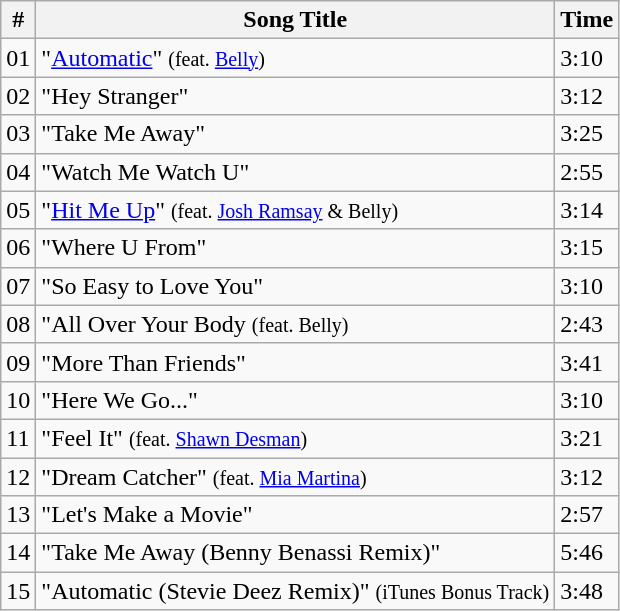<table class="wikitable">
<tr>
<th>#</th>
<th>Song Title</th>
<th>Time</th>
</tr>
<tr>
<td>01</td>
<td>"<a href='#'>Automatic</a>" <small>(feat. <a href='#'>Belly</a>)</small></td>
<td>3:10</td>
</tr>
<tr>
<td>02</td>
<td>"Hey Stranger"</td>
<td>3:12</td>
</tr>
<tr>
<td>03</td>
<td>"Take Me Away"</td>
<td>3:25</td>
</tr>
<tr>
<td>04</td>
<td>"Watch Me Watch U"</td>
<td>2:55</td>
</tr>
<tr>
<td>05</td>
<td>"<a href='#'>Hit Me Up</a>" <small>(feat. <a href='#'>Josh Ramsay</a> & Belly)</small></td>
<td>3:14</td>
</tr>
<tr>
<td>06</td>
<td>"Where U From"</td>
<td>3:15</td>
</tr>
<tr>
<td>07</td>
<td>"So Easy to Love You"</td>
<td>3:10</td>
</tr>
<tr>
<td>08</td>
<td>"All Over Your Body <small>(feat. Belly)</small></td>
<td>2:43</td>
</tr>
<tr>
<td>09</td>
<td>"More Than Friends"</td>
<td>3:41</td>
</tr>
<tr>
<td>10</td>
<td>"Here We Go..."</td>
<td>3:10</td>
</tr>
<tr>
<td>11</td>
<td>"Feel It" <small>(feat. <a href='#'>Shawn Desman</a>)</small></td>
<td>3:21</td>
</tr>
<tr>
<td>12</td>
<td>"Dream Catcher" <small>(feat. <a href='#'>Mia Martina</a>)</small></td>
<td>3:12</td>
</tr>
<tr>
<td>13</td>
<td>"Let's Make a Movie"</td>
<td>2:57</td>
</tr>
<tr>
<td>14</td>
<td>"Take Me Away (Benny Benassi Remix)"</td>
<td>5:46</td>
</tr>
<tr>
<td>15</td>
<td>"Automatic (Stevie Deez Remix)" <small>(iTunes Bonus Track)</small></td>
<td>3:48</td>
</tr>
</table>
